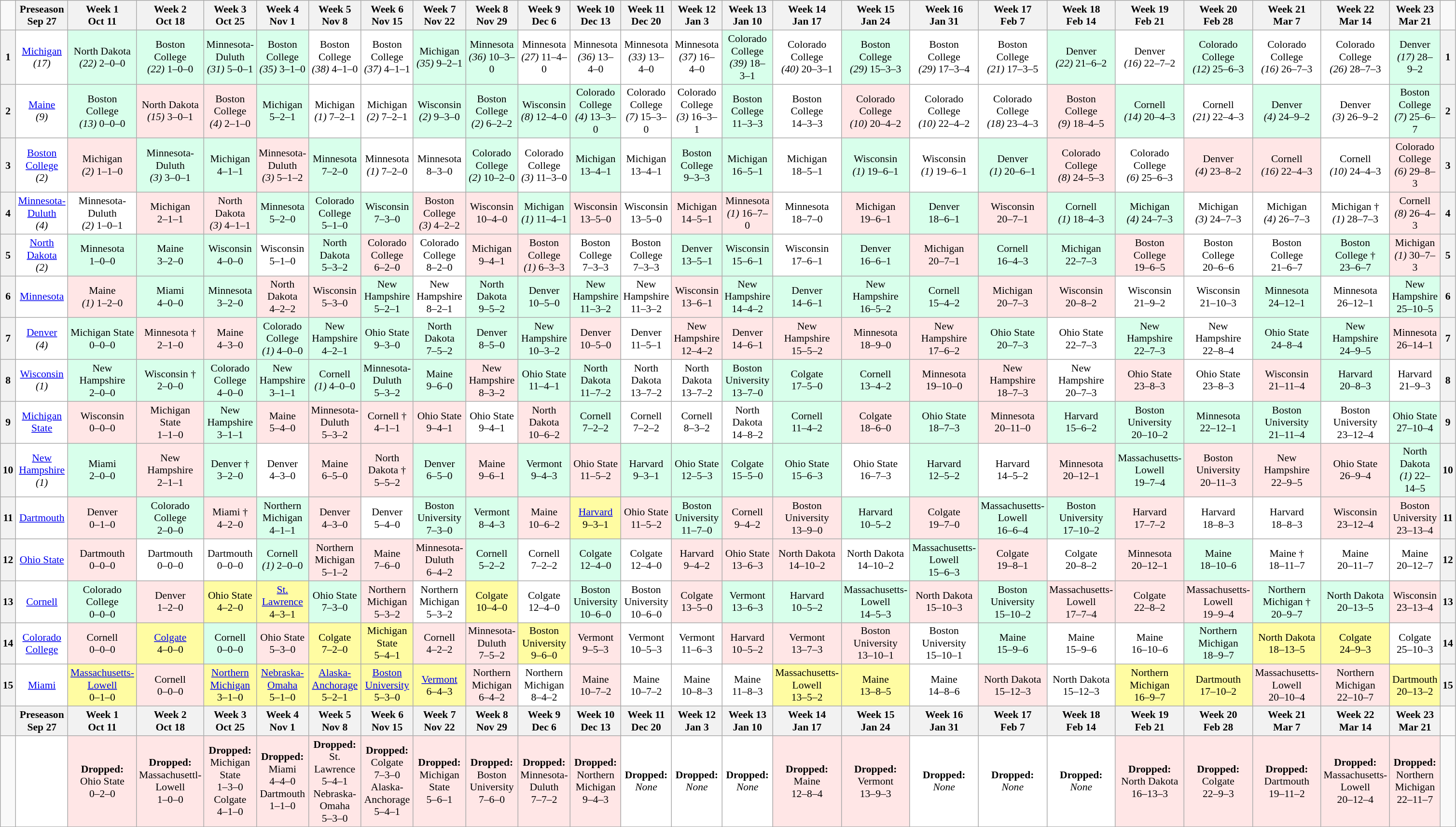<table class="wikitable" style="text-align:center; font-size:90%;">
<tr>
<td></td>
<th>Preseason<br>Sep 27</th>
<th>Week 1<br>Oct 11</th>
<th>Week 2<br>Oct 18</th>
<th>Week 3<br>Oct 25</th>
<th>Week 4<br>Nov 1</th>
<th>Week 5<br>Nov 8</th>
<th>Week 6<br>Nov 15</th>
<th>Week 7<br>Nov 22</th>
<th>Week 8<br>Nov 29</th>
<th>Week 9<br>Dec 6</th>
<th>Week 10<br>Dec 13</th>
<th>Week 11<br>Dec 20</th>
<th>Week 12<br>Jan 3</th>
<th>Week 13<br>Jan 10</th>
<th>Week 14<br>Jan 17</th>
<th>Week 15<br>Jan 24</th>
<th>Week 16<br>Jan 31</th>
<th>Week 17<br>Feb 7</th>
<th>Week 18<br>Feb 14</th>
<th>Week 19<br>Feb 21</th>
<th>Week 20<br>Feb 28</th>
<th>Week 21<br>Mar 7</th>
<th>Week 22<br>Mar 14</th>
<th>Week 23<br>Mar 21</th>
<td></td>
</tr>
<tr>
<th>1</th>
<td bgcolor=white><a href='#'>Michigan</a><br><em>(17)</em></td>
<td bgcolor=D8FFEB>North Dakota<br><em>(22)</em> 2–0–0</td>
<td bgcolor=D8FFEB>Boston College<br><em>(22)</em> 1–0–0</td>
<td bgcolor=D8FFEB>Minnesota-Duluth<br><em>(31)</em> 5–0–1</td>
<td bgcolor=D8FFEB>Boston College<br><em>(35)</em> 3–1–0</td>
<td bgcolor=white>Boston College<br><em>(38)</em> 4–1–0</td>
<td bgcolor=white>Boston College<br><em>(37)</em> 4–1–1</td>
<td bgcolor=D8FFEB>Michigan<br><em>(35)</em> 9–2–1</td>
<td bgcolor=D8FFEB>Minnesota<br><em>(36)</em> 10–3–0</td>
<td bgcolor=white>Minnesota<br><em>(27)</em> 11–4–0</td>
<td bgcolor=white>Minnesota<br><em>(36)</em> 13–4–0</td>
<td bgcolor=white>Minnesota<br><em>(33)</em> 13–4–0</td>
<td bgcolor=white>Minnesota<br><em>(37)</em> 16–4–0</td>
<td bgcolor=D8FFEB>Colorado College<br><em>(39)</em> 18–3–1</td>
<td bgcolor=white>Colorado College<br><em>(40)</em> 20–3–1</td>
<td bgcolor=D8FFEB>Boston College<br><em>(29)</em> 15–3–3</td>
<td bgcolor=white>Boston College<br><em>(29)</em> 17–3–4</td>
<td bgcolor=white>Boston College<br><em>(21)</em> 17–3–5</td>
<td bgcolor=D8FFEB>Denver<br><em>(22)</em> 21–6–2</td>
<td bgcolor=white>Denver<br><em>(16)</em> 22–7–2</td>
<td bgcolor=D8FFEB>Colorado College<br><em>(12)</em> 25–6–3</td>
<td bgcolor=white>Colorado College<br><em>(16)</em> 26–7–3</td>
<td bgcolor=white>Colorado College<br><em>(26)</em> 28–7–3</td>
<td bgcolor=D8FFEB>Denver<br><em>(17)</em> 28–9–2</td>
<th>1</th>
</tr>
<tr>
<th>2</th>
<td bgcolor=white><a href='#'>Maine</a><br><em>(9)</em></td>
<td bgcolor=D8FFEB>Boston College<br><em>(13)</em> 0–0–0</td>
<td bgcolor=FFE6E6>North Dakota<br><em>(15)</em> 3–0–1</td>
<td bgcolor=FFE6E6>Boston College<br><em>(4)</em> 2–1–0</td>
<td bgcolor=D8FFEB>Michigan<br>5–2–1</td>
<td bgcolor=white>Michigan<br><em>(1)</em> 7–2–1</td>
<td bgcolor=white>Michigan<br><em>(2)</em> 7–2–1</td>
<td bgcolor=D8FFEB>Wisconsin<br><em>(2)</em> 9–3–0</td>
<td bgcolor=D8FFEB>Boston College<br><em>(2)</em> 6–2–2</td>
<td bgcolor=D8FFEB>Wisconsin<br><em>(8)</em> 12–4–0</td>
<td bgcolor=D8FFEB>Colorado College<br><em>(4)</em> 13–3–0</td>
<td bgcolor=white>Colorado College<br><em>(7)</em> 15–3–0</td>
<td bgcolor=white>Colorado College<br><em>(3)</em> 16–3–1</td>
<td bgcolor=D8FFEB>Boston College<br>11–3–3</td>
<td bgcolor=white>Boston College<br>14–3–3</td>
<td bgcolor=FFE6E6>Colorado College<br><em>(10)</em> 20–4–2</td>
<td bgcolor=white>Colorado College<br><em>(10)</em> 22–4–2</td>
<td bgcolor=white>Colorado College<br><em>(18)</em> 23–4–3</td>
<td bgcolor=FFE6E6>Boston College<br><em>(9)</em> 18–4–5</td>
<td bgcolor=D8FFEB>Cornell<br><em>(14)</em> 20–4–3</td>
<td bgcolor=white>Cornell<br><em>(21)</em> 22–4–3</td>
<td bgcolor=D8FFEB>Denver<br><em>(4)</em> 24–9–2</td>
<td bgcolor=white>Denver<br><em>(3)</em> 26–9–2</td>
<td bgcolor=D8FFEB>Boston College<br><em>(7)</em> 25–6–7</td>
<th>2</th>
</tr>
<tr>
<th>3</th>
<td bgcolor=white><a href='#'>Boston College</a><br><em>(2)</em></td>
<td bgcolor=FFE6E6>Michigan<br><em>(2)</em> 1–1–0</td>
<td bgcolor=D8FFEB>Minnesota-Duluth<br><em>(3)</em> 3–0–1</td>
<td bgcolor=D8FFEB>Michigan<br>4–1–1</td>
<td bgcolor=FFE6E6>Minnesota-Duluth<br><em>(3)</em> 5–1–2</td>
<td bgcolor=D8FFEB>Minnesota<br>7–2–0</td>
<td bgcolor=white>Minnesota<br><em>(1)</em> 7–2–0</td>
<td bgcolor=white>Minnesota<br>8–3–0</td>
<td bgcolor=D8FFEB>Colorado College<br><em>(2)</em> 10–2–0</td>
<td bgcolor=white>Colorado College<br><em>(3)</em> 11–3–0</td>
<td bgcolor=D8FFEB>Michigan<br>13–4–1</td>
<td bgcolor=white>Michigan<br>13–4–1</td>
<td bgcolor=D8FFEB>Boston College<br>9–3–3</td>
<td bgcolor=D8FFEB>Michigan<br>16–5–1</td>
<td bgcolor=white>Michigan<br>18–5–1</td>
<td bgcolor=D8FFEB>Wisconsin<br><em>(1)</em> 19–6–1</td>
<td bgcolor=white>Wisconsin<br><em>(1)</em> 19–6–1</td>
<td bgcolor=D8FFEB>Denver<br><em>(1)</em> 20–6–1</td>
<td bgcolor=FFE6E6>Colorado College<br><em>(8)</em> 24–5–3</td>
<td bgcolor=white>Colorado College<br><em>(6)</em> 25–6–3</td>
<td bgcolor=FFE6E6>Denver<br><em>(4)</em> 23–8–2</td>
<td bgcolor=FFE6E6>Cornell<br><em>(16)</em> 22–4–3</td>
<td bgcolor=white>Cornell<br><em>(10)</em> 24–4–3</td>
<td bgcolor=FFE6E6>Colorado College<br><em>(6)</em> 29–8–3</td>
<th>3</th>
</tr>
<tr>
<th>4</th>
<td bgcolor=white><a href='#'>Minnesota-Duluth</a><br><em>(4)</em></td>
<td bgcolor=white>Minnesota-Duluth<br><em>(2)</em> 1–0–1</td>
<td bgcolor=FFE6E6>Michigan<br>2–1–1</td>
<td bgcolor=FFE6E6>North Dakota<br><em>(3)</em> 4–1–1</td>
<td bgcolor=D8FFEB>Minnesota<br>5–2–0</td>
<td bgcolor=D8FFEB>Colorado College<br>5–1–0</td>
<td bgcolor=D8FFEB>Wisconsin<br>7–3–0</td>
<td bgcolor=FFE6E6>Boston College<br><em>(3)</em> 4–2–2</td>
<td bgcolor=FFE6E6>Wisconsin<br>10–4–0</td>
<td bgcolor=D8FFEB>Michigan<br><em>(1)</em> 11–4–1</td>
<td bgcolor=FFE6E6>Wisconsin<br>13–5–0</td>
<td bgcolor=white>Wisconsin<br>13–5–0</td>
<td bgcolor=FFE6E6>Michigan<br>14–5–1</td>
<td bgcolor=FFE6E6>Minnesota<br><em>(1)</em> 16–7–0</td>
<td bgcolor=white>Minnesota<br>18–7–0</td>
<td bgcolor=FFE6E6>Michigan<br>19–6–1</td>
<td bgcolor=D8FFEB>Denver<br>18–6–1</td>
<td bgcolor=FFE6E6>Wisconsin<br>20–7–1</td>
<td bgcolor=D8FFEB>Cornell<br><em>(1)</em> 18–4–3</td>
<td bgcolor=D8FFEB>Michigan<br><em>(4)</em> 24–7–3</td>
<td bgcolor=white>Michigan<br><em>(3)</em> 24–7–3</td>
<td bgcolor=white>Michigan<br><em>(4)</em> 26–7–3</td>
<td bgcolor=white>Michigan †<br><em>(1)</em> 28–7–3</td>
<td bgcolor=FFE6E6>Cornell<br><em>(8)</em> 26–4–3</td>
<th>4</th>
</tr>
<tr>
<th>5</th>
<td bgcolor=white><a href='#'>North Dakota</a><br><em>(2)</em></td>
<td bgcolor=D8FFEB>Minnesota<br>1–0–0</td>
<td bgcolor=D8FFEB>Maine<br>3–2–0</td>
<td bgcolor=D8FFEB>Wisconsin<br>4–0–0</td>
<td bgcolor=white>Wisconsin<br>5–1–0</td>
<td bgcolor=D8FFEB>North Dakota<br>5–3–2</td>
<td bgcolor=FFE6E6>Colorado College<br>6–2–0</td>
<td bgcolor=white>Colorado College<br>8–2–0</td>
<td bgcolor=FFE6E6>Michigan<br>9–4–1</td>
<td bgcolor=FFE6E6>Boston College<br><em>(1)</em> 6–3–3</td>
<td bgcolor=white>Boston College<br>7–3–3</td>
<td bgcolor=white>Boston College<br>7–3–3</td>
<td bgcolor=D8FFEB>Denver<br>13–5–1</td>
<td bgcolor=D8FFEB>Wisconsin<br>15–6–1</td>
<td bgcolor=white>Wisconsin<br>17–6–1</td>
<td bgcolor=D8FFEB>Denver<br>16–6–1</td>
<td bgcolor=FFE6E6>Michigan<br>20–7–1</td>
<td bgcolor=D8FFEB>Cornell<br>16–4–3</td>
<td bgcolor=D8FFEB>Michigan<br>22–7–3</td>
<td bgcolor=FFE6E6>Boston College<br>19–6–5</td>
<td bgcolor=white>Boston College<br>20–6–6</td>
<td bgcolor=white>Boston College<br>21–6–7</td>
<td bgcolor=D8FFEB>Boston College †<br>23–6–7</td>
<td bgcolor=FFE6E6>Michigan<br><em>(1)</em> 30–7–3</td>
<th>5</th>
</tr>
<tr>
<th>6</th>
<td bgcolor=white><a href='#'>Minnesota</a></td>
<td bgcolor=FFE6E6>Maine<br><em>(1)</em> 1–2–0</td>
<td bgcolor=D8FFEB>Miami<br>4–0–0</td>
<td bgcolor=D8FFEB>Minnesota<br>3–2–0</td>
<td bgcolor=FFE6E6>North Dakota<br>4–2–2</td>
<td bgcolor=FFE6E6>Wisconsin<br>5–3–0</td>
<td bgcolor=D8FFEB>New Hampshire<br>5–2–1</td>
<td bgcolor=white>New Hampshire<br>8–2–1</td>
<td bgcolor=D8FFEB>North Dakota<br>9–5–2</td>
<td bgcolor=D8FFEB>Denver<br>10–5–0</td>
<td bgcolor=D8FFEB>New Hampshire<br>11–3–2</td>
<td bgcolor=white>New Hampshire<br>11–3–2</td>
<td bgcolor=FFE6E6>Wisconsin<br>13–6–1</td>
<td bgcolor=D8FFEB>New Hampshire<br>14–4–2</td>
<td bgcolor=D8FFEB>Denver<br>14–6–1</td>
<td bgcolor=D8FFEB>New Hampshire<br>16–5–2</td>
<td bgcolor=D8FFEB>Cornell<br>15–4–2</td>
<td bgcolor=FFE6E6>Michigan<br>20–7–3</td>
<td bgcolor=FFE6E6>Wisconsin<br>20–8–2</td>
<td bgcolor=white>Wisconsin<br>21–9–2</td>
<td bgcolor=white>Wisconsin<br>21–10–3</td>
<td bgcolor=D8FFEB>Minnesota<br>24–12–1</td>
<td bgcolor=white>Minnesota<br>26–12–1</td>
<td bgcolor=D8FFEB>New Hampshire<br>25–10–5</td>
<th>6</th>
</tr>
<tr>
<th>7</th>
<td bgcolor=white><a href='#'>Denver</a><br><em>(4)</em></td>
<td bgcolor=D8FFEB>Michigan State<br>0–0–0</td>
<td bgcolor=FFE6E6>Minnesota †<br>2–1–0</td>
<td bgcolor=FFE6E6>Maine<br>4–3–0</td>
<td bgcolor=D8FFEB>Colorado College<br><em>(1)</em> 4–0–0</td>
<td bgcolor=D8FFEB>New Hampshire<br>4–2–1</td>
<td bgcolor=D8FFEB>Ohio State<br>9–3–0</td>
<td bgcolor=D8FFEB>North Dakota<br>7–5–2</td>
<td bgcolor=D8FFEB>Denver<br>8–5–0</td>
<td bgcolor=D8FFEB>New Hampshire<br>10–3–2</td>
<td bgcolor=FFE6E6>Denver<br>10–5–0</td>
<td bgcolor=white>Denver<br>11–5–1</td>
<td bgcolor=FFE6E6>New Hampshire<br>12–4–2</td>
<td bgcolor=FFE6E6>Denver<br>14–6–1</td>
<td bgcolor=FFE6E6>New Hampshire<br>15–5–2</td>
<td bgcolor=FFE6E6>Minnesota<br>18–9–0</td>
<td bgcolor=FFE6E6>New Hampshire<br>17–6–2</td>
<td bgcolor=D8FFEB>Ohio State<br>20–7–3</td>
<td bgcolor=white>Ohio State<br>22–7–3</td>
<td bgcolor=D8FFEB>New Hampshire<br>22–7–3</td>
<td bgcolor=white>New Hampshire<br>22–8–4</td>
<td bgcolor=D8FFEB>Ohio State<br>24–8–4</td>
<td bgcolor=D8FFEB>New Hampshire<br>24–9–5</td>
<td bgcolor=FFE6E6>Minnesota<br>26–14–1</td>
<th>7</th>
</tr>
<tr>
<th>8</th>
<td bgcolor=white><a href='#'>Wisconsin</a><br><em>(1)</em></td>
<td bgcolor=D8FFEB>New Hampshire<br>2–0–0</td>
<td bgcolor=D8FFEB>Wisconsin †<br>2–0–0</td>
<td bgcolor=D8FFEB>Colorado College<br>4–0–0</td>
<td bgcolor=D8FFEB>New Hampshire<br>3–1–1</td>
<td bgcolor=D8FFEB>Cornell<br><em>(1)</em> 4–0–0</td>
<td bgcolor=D8FFEB>Minnesota-Duluth<br>5–3–2</td>
<td bgcolor=D8FFEB>Maine<br>9–6–0</td>
<td bgcolor=FFE6E6>New Hampshire<br>8–3–2</td>
<td bgcolor=D8FFEB>Ohio State<br>11–4–1</td>
<td bgcolor=D8FFEB>North Dakota<br>11–7–2</td>
<td bgcolor=white>North Dakota<br>13–7–2</td>
<td bgcolor=white>North Dakota<br>13–7–2</td>
<td bgcolor=D8FFEB>Boston University<br>13–7–0</td>
<td bgcolor=D8FFEB>Colgate<br>17–5–0</td>
<td bgcolor=D8FFEB>Cornell<br>13–4–2</td>
<td bgcolor=FFE6E6>Minnesota<br>19–10–0</td>
<td bgcolor=FFE6E6>New Hampshire<br>18–7–3</td>
<td bgcolor=white>New Hampshire<br>20–7–3</td>
<td bgcolor=FFE6E6>Ohio State<br>23–8–3</td>
<td bgcolor=white>Ohio State<br>23–8–3</td>
<td bgcolor=FFE6E6>Wisconsin<br>21–11–4</td>
<td bgcolor=D8FFEB>Harvard<br>20–8–3</td>
<td bgcolor=white>Harvard<br>21–9–3</td>
<th>8</th>
</tr>
<tr>
<th>9</th>
<td bgcolor=white><a href='#'>Michigan State</a></td>
<td bgcolor=FFE6E6>Wisconsin<br>0–0–0</td>
<td bgcolor=FFE6E6>Michigan State<br>1–1–0</td>
<td bgcolor=D8FFEB>New Hampshire<br>3–1–1</td>
<td bgcolor=FFE6E6>Maine<br>5–4–0</td>
<td bgcolor=FFE6E6>Minnesota-Duluth<br>5–3–2</td>
<td bgcolor=FFE6E6>Cornell †<br>4–1–1</td>
<td bgcolor=FFE6E6>Ohio State<br>9–4–1</td>
<td bgcolor=white>Ohio State<br>9–4–1</td>
<td bgcolor=FFE6E6>North Dakota<br>10–6–2</td>
<td bgcolor=D8FFEB>Cornell<br>7–2–2</td>
<td bgcolor=white>Cornell<br>7–2–2</td>
<td bgcolor=white>Cornell<br>8–3–2</td>
<td bgcolor=white>North Dakota<br>14–8–2</td>
<td bgcolor=D8FFEB>Cornell<br>11–4–2</td>
<td bgcolor=FFE6E6>Colgate<br>18–6–0</td>
<td bgcolor=D8FFEB>Ohio State<br>18–7–3</td>
<td bgcolor=FFE6E6>Minnesota<br>20–11–0</td>
<td bgcolor=D8FFEB>Harvard<br>15–6–2</td>
<td bgcolor=D8FFEB>Boston University<br>20–10–2</td>
<td bgcolor=D8FFEB>Minnesota<br>22–12–1</td>
<td bgcolor=D8FFEB>Boston University<br>21–11–4</td>
<td bgcolor=white>Boston University<br>23–12–4</td>
<td bgcolor=D8FFEB>Ohio State<br>27–10–4</td>
<th>9</th>
</tr>
<tr>
<th>10</th>
<td bgcolor=white><a href='#'>New Hampshire</a><br><em>(1)</em></td>
<td bgcolor=D8FFEB>Miami<br>2–0–0</td>
<td bgcolor=FFE6E6>New Hampshire<br>2–1–1</td>
<td bgcolor=D8FFEB>Denver †<br>3–2–0</td>
<td bgcolor=white>Denver<br>4–3–0</td>
<td bgcolor=FFE6E6>Maine<br>6–5–0</td>
<td bgcolor=FFE6E6>North Dakota †<br>5–5–2</td>
<td bgcolor=D8FFEB>Denver<br>6–5–0</td>
<td bgcolor=FFE6E6>Maine<br>9–6–1</td>
<td bgcolor=D8FFEB>Vermont<br>9–4–3</td>
<td bgcolor=FFE6E6>Ohio State<br>11–5–2</td>
<td bgcolor=D8FFEB>Harvard<br>9–3–1</td>
<td bgcolor=D8FFEB>Ohio State<br>12–5–3</td>
<td bgcolor=D8FFEB>Colgate<br>15–5–0</td>
<td bgcolor=D8FFEB>Ohio State<br>15–6–3</td>
<td bgcolor=white>Ohio State<br>16–7–3</td>
<td bgcolor=D8FFEB>Harvard<br>12–5–2</td>
<td bgcolor=white>Harvard<br>14–5–2</td>
<td bgcolor=FFE6E6>Minnesota<br>20–12–1</td>
<td bgcolor=D8FFEB>Massachusetts-Lowell<br>19–7–4</td>
<td bgcolor=FFE6E6>Boston University<br>20–11–3</td>
<td bgcolor=FFE6E6>New Hampshire<br>22–9–5</td>
<td bgcolor=FFE6E6>Ohio State<br>26–9–4</td>
<td bgcolor=D8FFEB>North Dakota<br><em>(1)</em> 22–14–5</td>
<th>10</th>
</tr>
<tr>
<th>11</th>
<td bgcolor=white><a href='#'>Dartmouth</a></td>
<td bgcolor=FFE6E6>Denver<br>0–1–0</td>
<td bgcolor=D8FFEB>Colorado College<br>2–0–0</td>
<td bgcolor=FFE6E6>Miami †<br>4–2–0</td>
<td bgcolor=D8FFEB>Northern Michigan<br>4–1–1</td>
<td bgcolor=FFE6E6>Denver<br>4–3–0</td>
<td bgcolor=white>Denver<br>5–4–0</td>
<td bgcolor=D8FFEB>Boston University<br>7–3–0</td>
<td bgcolor=D8FFEB>Vermont<br>8–4–3</td>
<td bgcolor=FFE6E6>Maine<br>10–6–2</td>
<td bgcolor=FFFCA2><a href='#'>Harvard</a><br>9–3–1</td>
<td bgcolor=FFE6E6>Ohio State<br>11–5–2</td>
<td bgcolor=D8FFEB>Boston University<br>11–7–0</td>
<td bgcolor=FFE6E6>Cornell<br>9–4–2</td>
<td bgcolor=FFE6E6>Boston University<br>13–9–0</td>
<td bgcolor=D8FFEB>Harvard<br>10–5–2</td>
<td bgcolor=FFE6E6>Colgate<br>19–7–0</td>
<td bgcolor=D8FFEB>Massachusetts-Lowell<br>16–6–4</td>
<td bgcolor=D8FFEB>Boston University<br>17–10–2</td>
<td bgcolor=FFE6E6>Harvard<br>17–7–2</td>
<td bgcolor=white>Harvard<br>18–8–3</td>
<td bgcolor=white>Harvard<br>18–8–3</td>
<td bgcolor=FFE6E6>Wisconsin<br>23–12–4</td>
<td bgcolor=FFE6E6>Boston University<br>23–13–4</td>
<th>11</th>
</tr>
<tr>
<th>12</th>
<td bgcolor=white><a href='#'>Ohio State</a></td>
<td bgcolor=FFE6E6>Dartmouth<br>0–0–0</td>
<td bgcolor=white>Dartmouth<br>0–0–0</td>
<td bgcolor=white>Dartmouth<br>0–0–0</td>
<td bgcolor=D8FFEB>Cornell<br><em>(1)</em> 2–0–0</td>
<td bgcolor=FFE6E6>Northern Michigan<br>5–1–2</td>
<td bgcolor=FFE6E6>Maine<br>7–6–0</td>
<td bgcolor=FFE6E6>Minnesota-Duluth<br>6–4–2</td>
<td bgcolor=D8FFEB>Cornell<br>5–2–2</td>
<td bgcolor=white>Cornell<br>7–2–2</td>
<td bgcolor=D8FFEB>Colgate<br>12–4–0</td>
<td bgcolor=white>Colgate<br>12–4–0</td>
<td bgcolor=FFE6E6>Harvard<br>9–4–2</td>
<td bgcolor=FFE6E6>Ohio State<br>13–6–3</td>
<td bgcolor=FFE6E6>North Dakota<br>14–10–2</td>
<td bgcolor=white>North Dakota<br>14–10–2</td>
<td bgcolor=D8FFEB>Massachusetts-Lowell<br>15–6–3</td>
<td bgcolor=FFE6E6>Colgate<br>19–8–1</td>
<td bgcolor=white>Colgate<br>20–8–2</td>
<td bgcolor=FFE6E6>Minnesota<br>20–12–1</td>
<td bgcolor=D8FFEB>Maine<br>18–10–6</td>
<td bgcolor=white>Maine †<br>18–11–7</td>
<td bgcolor=white>Maine<br>20–11–7</td>
<td bgcolor=white>Maine<br>20–12–7</td>
<th>12</th>
</tr>
<tr>
<th>13</th>
<td bgcolor=white><a href='#'>Cornell</a></td>
<td bgcolor=D8FFEB>Colorado College<br>0–0–0</td>
<td bgcolor=FFE6E6>Denver<br>1–2–0</td>
<td bgcolor=FFFCA2>Ohio State<br>4–2–0</td>
<td bgcolor=FFFCA2><a href='#'>St. Lawrence</a><br>4–3–1</td>
<td bgcolor=D8FFEB>Ohio State<br>7–3–0</td>
<td bgcolor=FFE6E6>Northern Michigan<br>5–3–2</td>
<td bgcolor=white>Northern Michigan<br>5–3–2</td>
<td bgcolor=FFFCA2>Colgate<br>10–4–0</td>
<td bgcolor=white>Colgate<br>12–4–0</td>
<td bgcolor=D8FFEB>Boston University<br>10–6–0</td>
<td bgcolor=white>Boston University<br>10–6–0</td>
<td bgcolor=FFE6E6>Colgate<br>13–5–0</td>
<td bgcolor=D8FFEB>Vermont<br>13–6–3</td>
<td bgcolor=D8FFEB>Harvard<br>10–5–2</td>
<td bgcolor=D8FFEB>Massachusetts-Lowell<br>14–5–3</td>
<td bgcolor=FFE6E6>North Dakota<br>15–10–3</td>
<td bgcolor=D8FFEB>Boston University<br>15–10–2</td>
<td bgcolor=FFE6E6>Massachusetts-Lowell<br>17–7–4</td>
<td bgcolor=FFE6E6>Colgate<br>22–8–2</td>
<td bgcolor=FFE6E6>Massachusetts-Lowell<br>19–9–4</td>
<td bgcolor=D8FFEB>Northern Michigan †<br>20–9–7</td>
<td bgcolor=D8FFEB>North Dakota<br>20–13–5</td>
<td bgcolor=FFE6E6>Wisconsin<br>23–13–4</td>
<th>13</th>
</tr>
<tr>
<th>14</th>
<td bgcolor=white><a href='#'>Colorado College</a></td>
<td bgcolor=FFE6E6>Cornell<br>0–0–0</td>
<td bgcolor=FFFCA2><a href='#'>Colgate</a><br>4–0–0</td>
<td bgcolor=D8FFEB>Cornell<br>0–0–0</td>
<td bgcolor=FFE6E6>Ohio State<br>5–3–0</td>
<td bgcolor=FFFCA2>Colgate<br>7–2–0</td>
<td bgcolor=FFFCA2>Michigan State<br>5–4–1</td>
<td bgcolor=FFE6E6>Cornell<br>4–2–2</td>
<td bgcolor=FFE6E6>Minnesota-Duluth<br>7–5–2</td>
<td bgcolor=FFFCA2>Boston University<br>9–6–0</td>
<td bgcolor=FFE6E6>Vermont<br>9–5–3</td>
<td bgcolor=white>Vermont<br>10–5–3</td>
<td bgcolor=white>Vermont<br>11–6–3</td>
<td bgcolor=FFE6E6>Harvard<br>10–5–2</td>
<td bgcolor=FFE6E6>Vermont<br>13–7–3</td>
<td bgcolor=FFE6E6>Boston University<br>13–10–1</td>
<td bgcolor=white>Boston University<br>15–10–1</td>
<td bgcolor=D8FFEB>Maine<br>15–9–6</td>
<td bgcolor=white>Maine<br>15–9–6</td>
<td bgcolor=white>Maine<br>16–10–6</td>
<td bgcolor=D8FFEB>Northern Michigan<br>18–9–7</td>
<td bgcolor=FFFCA2>North Dakota<br>18–13–5</td>
<td bgcolor=FFFCA2>Colgate<br>24–9–3</td>
<td bgcolor=white>Colgate<br>25–10–3</td>
<th>14</th>
</tr>
<tr>
<th>15</th>
<td bgcolor=white><a href='#'>Miami</a></td>
<td bgcolor=FFFCA2><a href='#'>Massachusetts-Lowell</a><br>0–1–0</td>
<td bgcolor=FFE6E6>Cornell<br>0–0–0</td>
<td bgcolor=FFFCA2><a href='#'>Northern Michigan</a><br>3–1–0</td>
<td bgcolor=FFFCA2><a href='#'>Nebraska-Omaha</a><br>5–1–0</td>
<td bgcolor=FFFCA2><a href='#'>Alaska-Anchorage</a><br>5–2–1</td>
<td bgcolor=FFFCA2><a href='#'>Boston University</a><br>5–3–0</td>
<td bgcolor=FFFCA2><a href='#'>Vermont</a><br>6–4–3</td>
<td bgcolor=FFE6E6>Northern Michigan<br>6–4–2</td>
<td bgcolor=white>Northern Michigan<br>8–4–2</td>
<td bgcolor=FFE6E6>Maine<br>10–7–2</td>
<td bgcolor=white>Maine<br>10–7–2</td>
<td bgcolor=white>Maine<br>10–8–3</td>
<td bgcolor=white>Maine<br>11–8–3</td>
<td bgcolor=FFFCA2>Massachusetts-Lowell<br>13–5–2</td>
<td bgcolor=FFFCA2>Maine<br>13–8–5</td>
<td bgcolor=white>Maine<br>14–8–6</td>
<td bgcolor=FFE6E6>North Dakota<br>15–12–3</td>
<td bgcolor=white>North Dakota<br>15–12–3</td>
<td bgcolor=FFFCA2>Northern Michigan<br>16–9–7</td>
<td bgcolor=FFFCA2>Dartmouth<br>17–10–2</td>
<td bgcolor=FFE6E6>Massachusetts-Lowell<br>20–10–4</td>
<td bgcolor=FFE6E6>Northern Michigan<br>22–10–7</td>
<td bgcolor=FFFCA2>Dartmouth<br>20–13–2</td>
<th>15</th>
</tr>
<tr>
<th></th>
<th>Preseason<br>Sep 27</th>
<th>Week 1<br>Oct 11</th>
<th>Week 2<br>Oct 18</th>
<th>Week 3<br>Oct 25</th>
<th>Week 4<br>Nov 1</th>
<th>Week 5<br>Nov 8</th>
<th>Week 6<br>Nov 15</th>
<th>Week 7<br>Nov 22</th>
<th>Week 8<br>Nov 29</th>
<th>Week 9<br>Dec 6</th>
<th>Week 10<br>Dec 13</th>
<th>Week 11<br>Dec 20</th>
<th>Week 12<br>Jan 3</th>
<th>Week 13<br>Jan 10</th>
<th>Week 14<br>Jan 17</th>
<th>Week 15<br>Jan 24</th>
<th>Week 16<br>Jan 31</th>
<th>Week 17<br>Feb 7</th>
<th>Week 18<br>Feb 14</th>
<th>Week 19<br>Feb 21</th>
<th>Week 20<br>Feb 28</th>
<th>Week 21<br>Mar 7</th>
<th>Week 22<br>Mar 14</th>
<th>Week 23<br>Mar 21</th>
<td></td>
</tr>
<tr>
<td></td>
<td bgcolor=white></td>
<td bgcolor=FFE6E6><strong>Dropped:</strong><br>Ohio State<br>0–2–0</td>
<td bgcolor=FFE6E6><strong>Dropped:</strong><br>Massachusettl-Lowell<br>1–0–0</td>
<td bgcolor=FFE6E6><strong>Dropped:</strong><br>Michigan State<br>1–3–0<br>Colgate<br>4–1–0</td>
<td bgcolor=FFE6E6><strong>Dropped:</strong><br>Miami<br>4–4–0<br>Dartmouth<br>1–1–0</td>
<td bgcolor=FFE6E6><strong>Dropped:</strong><br>St. Lawrence<br>5–4–1<br>Nebraska-Omaha<br>5–3–0</td>
<td bgcolor=FFE6E6><strong>Dropped:</strong><br>Colgate<br>7–3–0<br>Alaska-Anchorage<br>5–4–1</td>
<td bgcolor=FFE6E6><strong>Dropped:</strong><br>Michigan State<br>5–6–1</td>
<td bgcolor=FFE6E6><strong>Dropped:</strong><br>Boston University<br>7–6–0</td>
<td bgcolor=FFE6E6><strong>Dropped:</strong><br>Minnesota-Duluth<br>7–7–2</td>
<td bgcolor=FFE6E6><strong>Dropped:</strong><br>Northern Michigan<br>9–4–3</td>
<td bgcolor=white><strong>Dropped:</strong><br><em>None</em></td>
<td bgcolor=white><strong>Dropped:</strong><br><em>None</em></td>
<td bgcolor=white><strong>Dropped:</strong><br><em>None</em></td>
<td bgcolor=FFE6E6><strong>Dropped:</strong><br>Maine<br>12–8–4</td>
<td bgcolor=FFE6E6><strong>Dropped:</strong><br>Vermont<br>13–9–3</td>
<td bgcolor=white><strong>Dropped:</strong><br><em>None</em></td>
<td bgcolor=white><strong>Dropped:</strong><br><em>None</em></td>
<td bgcolor=white><strong>Dropped:</strong><br><em>None</em></td>
<td bgcolor=FFE6E6><strong>Dropped:</strong><br>North Dakota<br>16–13–3</td>
<td bgcolor=FFE6E6><strong>Dropped:</strong><br>Colgate<br>22–9–3</td>
<td bgcolor=FFE6E6><strong>Dropped:</strong><br>Dartmouth<br>19–11–2</td>
<td bgcolor=FFE6E6><strong>Dropped:</strong><br>Massachusetts-Lowell<br>20–12–4</td>
<td bgcolor=FFE6E6><strong>Dropped:</strong><br>Northern Michigan<br>22–11–7</td>
<td></td>
</tr>
</table>
